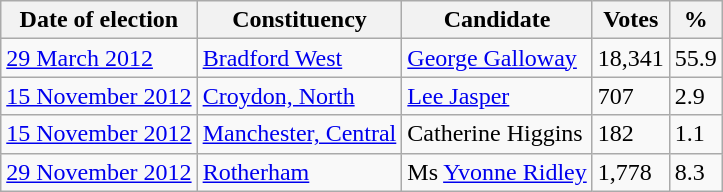<table class="wikitable">
<tr>
<th>Date of election</th>
<th>Constituency</th>
<th>Candidate</th>
<th>Votes</th>
<th>%</th>
</tr>
<tr>
<td><a href='#'>29 March 2012</a></td>
<td><a href='#'>Bradford West</a></td>
<td><a href='#'>George Galloway</a></td>
<td>18,341</td>
<td>55.9</td>
</tr>
<tr>
<td><a href='#'>15 November 2012</a></td>
<td><a href='#'>Croydon, North</a></td>
<td><a href='#'>Lee Jasper</a></td>
<td>707</td>
<td>2.9</td>
</tr>
<tr>
<td><a href='#'>15 November 2012</a></td>
<td><a href='#'>Manchester, Central</a></td>
<td>Catherine Higgins</td>
<td>182</td>
<td>1.1</td>
</tr>
<tr>
<td><a href='#'>29 November 2012</a></td>
<td><a href='#'>Rotherham</a></td>
<td>Ms <a href='#'>Yvonne Ridley</a></td>
<td>1,778</td>
<td>8.3</td>
</tr>
</table>
